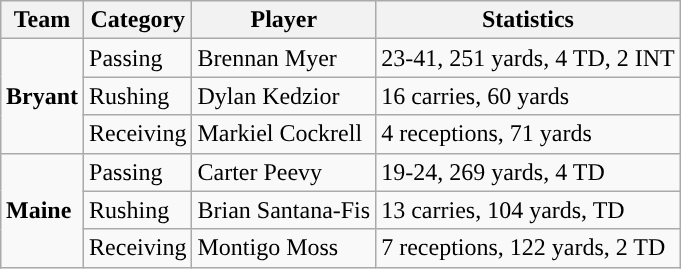<table class="wikitable" style="float: right;">
<tr>
<th>Team</th>
<th>Category</th>
<th>Player</th>
<th>Statistics</th>
</tr>
<tr>
<td rowspan=3><strong>Bryant</strong></td>
<td>Passing</td>
<td>Brennan Myer</td>
<td>23-41, 251 yards, 4 TD, 2 INT</td>
</tr>
<tr>
<td>Rushing</td>
<td>Dylan Kedzior</td>
<td>16 carries, 60 yards</td>
</tr>
<tr>
<td>Receiving</td>
<td>Markiel Cockrell</td>
<td>4 receptions, 71 yards</td>
</tr>
<tr>
<td rowspan=3><strong>Maine</strong></td>
<td>Passing</td>
<td>Carter Peevy</td>
<td>19-24, 269 yards, 4 TD</td>
</tr>
<tr>
<td>Rushing</td>
<td>Brian Santana-Fis</td>
<td>13 carries, 104 yards, TD</td>
</tr>
<tr>
<td>Receiving</td>
<td>Montigo Moss</td>
<td>7 receptions, 122 yards, 2 TD</td>
</tr>
</table>
